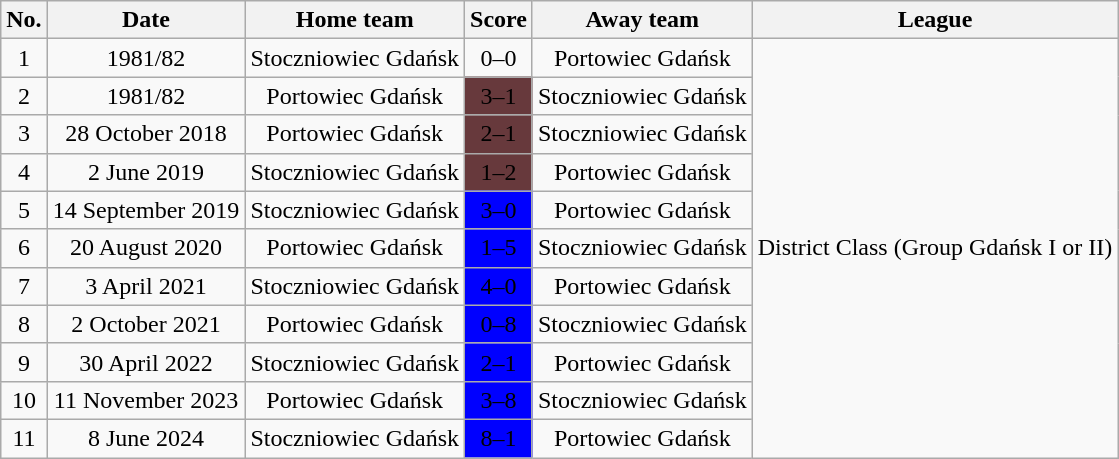<table class="wikitable" style="text-align: center">
<tr>
<th>No.</th>
<th>Date</th>
<th>Home team</th>
<th>Score</th>
<th>Away team</th>
<th>League</th>
</tr>
<tr>
<td>1</td>
<td>1981/82</td>
<td>Stoczniowiec Gdańsk</td>
<td>0–0</td>
<td>Portowiec Gdańsk</td>
<td rowspan=11>District Class (Group Gdańsk I or II)</td>
</tr>
<tr>
<td>2</td>
<td>1981/82</td>
<td>Portowiec Gdańsk</td>
<td bgcolor=67393C><span>3–1</span></td>
<td>Stoczniowiec Gdańsk</td>
</tr>
<tr>
<td>3</td>
<td>28 October 2018</td>
<td>Portowiec Gdańsk</td>
<td bgcolor=67393C><span>2–1</span></td>
<td>Stoczniowiec Gdańsk</td>
</tr>
<tr>
<td>4</td>
<td>2 June 2019</td>
<td>Stoczniowiec Gdańsk</td>
<td bgcolor=67393C><span>1–2</span></td>
<td>Portowiec Gdańsk</td>
</tr>
<tr>
<td>5</td>
<td>14 September 2019</td>
<td>Stoczniowiec Gdańsk</td>
<td bgcolor=blue><span>3–0</span></td>
<td>Portowiec Gdańsk</td>
</tr>
<tr>
<td>6</td>
<td>20 August 2020</td>
<td>Portowiec Gdańsk</td>
<td bgcolor=blue><span>1–5</span></td>
<td>Stoczniowiec Gdańsk</td>
</tr>
<tr>
<td>7</td>
<td>3 April 2021</td>
<td>Stoczniowiec Gdańsk</td>
<td bgcolor=blue><span>4–0</span></td>
<td>Portowiec Gdańsk</td>
</tr>
<tr>
<td>8</td>
<td>2 October 2021</td>
<td>Portowiec Gdańsk</td>
<td bgcolor=blue><span>0–8</span></td>
<td>Stoczniowiec Gdańsk</td>
</tr>
<tr>
<td>9</td>
<td>30 April 2022</td>
<td>Stoczniowiec Gdańsk</td>
<td bgcolor=blue><span>2–1</span></td>
<td>Portowiec Gdańsk</td>
</tr>
<tr>
<td>10</td>
<td>11 November 2023</td>
<td>Portowiec Gdańsk</td>
<td bgcolor=blue><span>3–8</span></td>
<td>Stoczniowiec Gdańsk</td>
</tr>
<tr>
<td>11</td>
<td>8 June 2024</td>
<td>Stoczniowiec Gdańsk</td>
<td bgcolor=blue><span>8–1</span></td>
<td>Portowiec Gdańsk</td>
</tr>
</table>
